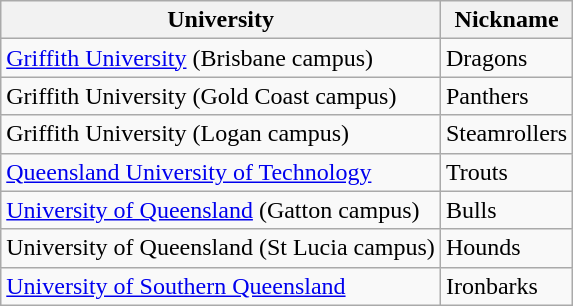<table class="wikitable">
<tr>
<th>University</th>
<th>Nickname</th>
</tr>
<tr>
<td><a href='#'>Griffith University</a> (Brisbane campus)</td>
<td>Dragons</td>
</tr>
<tr>
<td>Griffith University (Gold Coast campus)</td>
<td>Panthers</td>
</tr>
<tr>
<td>Griffith University (Logan campus)</td>
<td>Steamrollers</td>
</tr>
<tr>
<td><a href='#'>Queensland University of Technology</a></td>
<td>Trouts</td>
</tr>
<tr>
<td><a href='#'>University of Queensland</a> (Gatton campus)</td>
<td>Bulls</td>
</tr>
<tr>
<td>University of Queensland (St Lucia campus)</td>
<td>Hounds</td>
</tr>
<tr>
<td><a href='#'>University of Southern Queensland</a></td>
<td>Ironbarks</td>
</tr>
</table>
